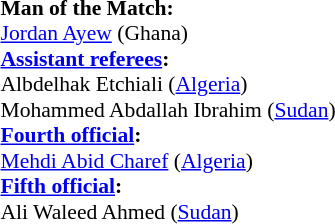<table width=50% style="font-size:90%">
<tr>
<td><br><strong>Man of the Match:</strong>
<br><a href='#'>Jordan Ayew</a> (Ghana)<br><strong><a href='#'>Assistant referees</a>:</strong>
<br>Albdelhak Etchiali (<a href='#'>Algeria</a>)
<br>Mohammed Abdallah Ibrahim (<a href='#'>Sudan</a>)
<br><strong><a href='#'>Fourth official</a>:</strong>
<br><a href='#'>Mehdi Abid Charef</a> (<a href='#'>Algeria</a>)
<br><strong><a href='#'>Fifth official</a>:</strong>
<br>Ali Waleed Ahmed (<a href='#'>Sudan</a>)</td>
</tr>
</table>
